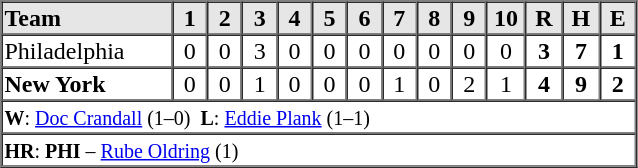<table border=1 cellspacing=0 width=425 style="margin-left:3em;">
<tr style="text-align:center; background-color:#e6e6e6;">
<th align=left width=125>Team</th>
<th width=25>1</th>
<th width=25>2</th>
<th width=25>3</th>
<th width=25>4</th>
<th width=25>5</th>
<th width=25>6</th>
<th width=25>7</th>
<th width=25>8</th>
<th width=25>9</th>
<th width=25>10</th>
<th width=25>R</th>
<th width=25>H</th>
<th width=25>E</th>
</tr>
<tr style="text-align:center;">
<td align=left>Philadelphia</td>
<td>0</td>
<td>0</td>
<td>3</td>
<td>0</td>
<td>0</td>
<td>0</td>
<td>0</td>
<td>0</td>
<td>0</td>
<td>0</td>
<td><strong>3</strong></td>
<td><strong>7</strong></td>
<td><strong>1</strong></td>
</tr>
<tr style="text-align:center;">
<td align=left><strong>New York</strong></td>
<td>0</td>
<td>0</td>
<td>1</td>
<td>0</td>
<td>0</td>
<td>0</td>
<td>1</td>
<td>0</td>
<td>2</td>
<td>1</td>
<td><strong>4</strong></td>
<td><strong>9</strong></td>
<td><strong>2</strong></td>
</tr>
<tr style="text-align:left;">
<td colspan=14><small><strong>W</strong>: <a href='#'>Doc Crandall</a> (1–0)  <strong>L</strong>: <a href='#'>Eddie Plank</a> (1–1)</small></td>
</tr>
<tr style="text-align:left;">
<td colspan=14><small><strong>HR</strong>: <strong>PHI</strong> – <a href='#'>Rube Oldring</a> (1)</small></td>
</tr>
</table>
